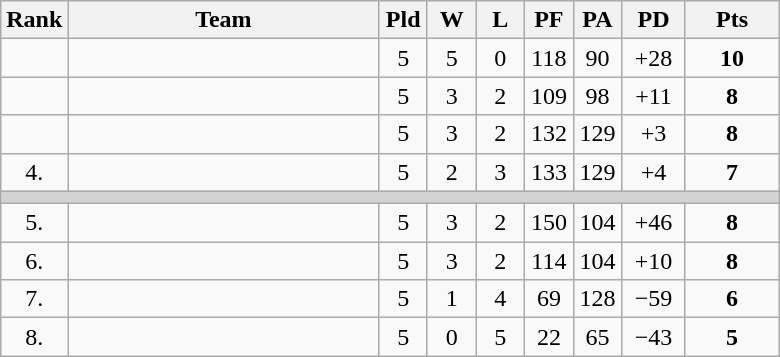<table class="wikitable" style="text-align:center;">
<tr>
<th>Rank</th>
<th width=200px>Team</th>
<th width=25px>Pld</th>
<th width=25px>W</th>
<th width=25px>L</th>
<th width=25px>PF</th>
<th width=25px>PA</th>
<th width=35px>PD</th>
<th width=55px>Pts</th>
</tr>
<tr>
<td></td>
<td align=left></td>
<td>5</td>
<td>5</td>
<td>0</td>
<td>118</td>
<td>90</td>
<td>+28</td>
<td><strong>10</strong></td>
</tr>
<tr>
<td></td>
<td align=left></td>
<td>5</td>
<td>3</td>
<td>2</td>
<td>109</td>
<td>98</td>
<td>+11</td>
<td><strong>8</strong></td>
</tr>
<tr>
<td></td>
<td align=left></td>
<td>5</td>
<td>3</td>
<td>2</td>
<td>132</td>
<td>129</td>
<td>+3</td>
<td><strong>8</strong></td>
</tr>
<tr>
<td>4.</td>
<td align=left></td>
<td>5</td>
<td>2</td>
<td>3</td>
<td>133</td>
<td>129</td>
<td>+4</td>
<td><strong>7</strong></td>
</tr>
<tr>
<td colspan=10 height=1px bgcolor=lightgrey></td>
</tr>
<tr>
<td>5.</td>
<td align=left></td>
<td>5</td>
<td>3</td>
<td>2</td>
<td>150</td>
<td>104</td>
<td>+46</td>
<td><strong>8</strong></td>
</tr>
<tr>
<td>6.</td>
<td align=left></td>
<td>5</td>
<td>3</td>
<td>2</td>
<td>114</td>
<td>104</td>
<td>+10</td>
<td><strong>8</strong></td>
</tr>
<tr>
<td>7.</td>
<td align=left></td>
<td>5</td>
<td>1</td>
<td>4</td>
<td>69</td>
<td>128</td>
<td>−59</td>
<td><strong>6</strong></td>
</tr>
<tr>
<td>8.</td>
<td align=left></td>
<td>5</td>
<td>0</td>
<td>5</td>
<td>22</td>
<td>65</td>
<td>−43</td>
<td><strong>5</strong></td>
</tr>
</table>
